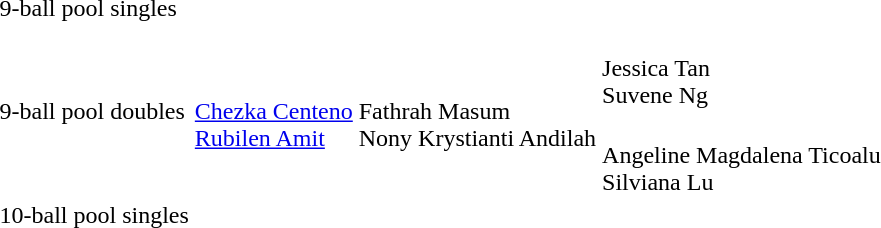<table>
<tr>
<td rowspan=2>9-ball pool singles</td>
<td rowspan=2></td>
<td rowspan=2></td>
<td></td>
</tr>
<tr>
<td></td>
</tr>
<tr>
<td rowspan=2>9-ball pool doubles</td>
<td rowspan=2><br><a href='#'>Chezka Centeno</a><br><a href='#'>Rubilen Amit</a></td>
<td rowspan=2><br>Fathrah Masum<br>Nony Krystianti Andilah</td>
<td><br>Jessica Tan<br>Suvene Ng</td>
</tr>
<tr>
<td><br>Angeline Magdalena Ticoalu<br>Silviana Lu</td>
</tr>
<tr>
<td rowspan=2>10-ball pool singles</td>
<td rowspan=2></td>
<td rowspan=2></td>
<td></td>
</tr>
<tr>
<td></td>
</tr>
</table>
